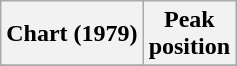<table class="wikitable sortable">
<tr>
<th align="left">Chart (1979)</th>
<th align="center">Peak<br>position</th>
</tr>
<tr>
</tr>
</table>
